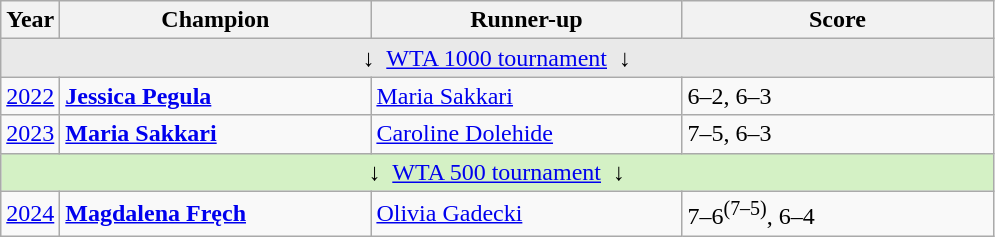<table class="wikitable">
<tr>
<th>Year</th>
<th width="200">Champion</th>
<th width="200">Runner-up</th>
<th width="200">Score</th>
</tr>
<tr>
<td colspan="4" align="center" bgcolor=#e9e9e9>↓  <a href='#'>WTA 1000 tournament</a>  ↓</td>
</tr>
<tr>
<td><a href='#'>2022</a></td>
<td> <strong><a href='#'>Jessica Pegula</a></strong></td>
<td> <a href='#'>Maria Sakkari</a></td>
<td>6–2, 6–3</td>
</tr>
<tr>
<td><a href='#'>2023</a></td>
<td> <strong><a href='#'>Maria Sakkari</a></strong></td>
<td> <a href='#'>Caroline Dolehide</a></td>
<td>7–5, 6–3</td>
</tr>
<tr>
<td colspan="4" align="center" bgcolor=#d4f1c5>↓  <a href='#'>WTA 500 tournament</a>  ↓</td>
</tr>
<tr>
<td><a href='#'>2024</a></td>
<td> <strong><a href='#'>Magdalena Fręch</a></strong></td>
<td> <a href='#'>Olivia Gadecki</a></td>
<td>7–6<sup>(7–5)</sup>, 6–4</td>
</tr>
</table>
